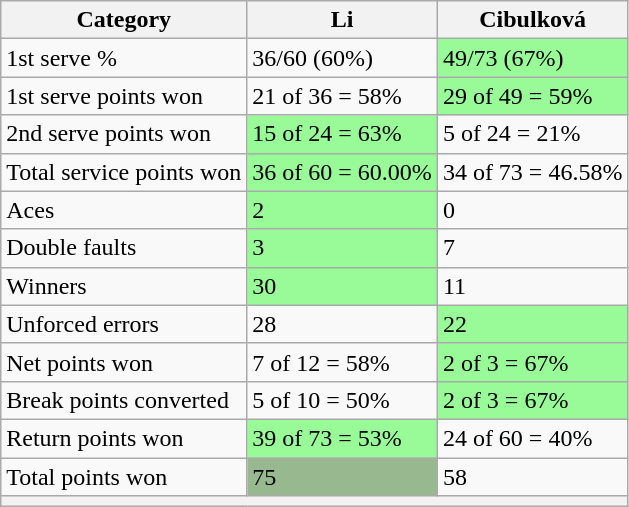<table class="wikitable">
<tr>
<th>Category</th>
<th> Li</th>
<th> Cibulková</th>
</tr>
<tr>
<td>1st serve %</td>
<td>36/60 (60%)</td>
<td bgcolor=98FB98>49/73 (67%)</td>
</tr>
<tr>
<td>1st serve points won</td>
<td>21 of 36 = 58%</td>
<td bgcolor=98FB98>29 of 49 = 59%</td>
</tr>
<tr>
<td>2nd serve points won</td>
<td bgcolor=98FB98>15 of 24 = 63%</td>
<td>5 of 24 = 21%</td>
</tr>
<tr>
<td>Total service points won</td>
<td bgcolor=98FB98>36 of 60 = 60.00%</td>
<td>34 of 73 = 46.58%</td>
</tr>
<tr>
<td>Aces</td>
<td bgcolor=98FB98>2</td>
<td>0</td>
</tr>
<tr>
<td>Double faults</td>
<td bgcolor=98FB98>3</td>
<td>7</td>
</tr>
<tr>
<td>Winners</td>
<td bgcolor=98FB98>30</td>
<td>11</td>
</tr>
<tr>
<td>Unforced errors</td>
<td>28</td>
<td bgcolor=98FB98>22</td>
</tr>
<tr>
<td>Net points won</td>
<td>7 of 12 = 58%</td>
<td bgcolor=98FB98>2 of 3 = 67%</td>
</tr>
<tr>
<td>Break points converted</td>
<td>5 of 10 = 50%</td>
<td bgcolor=98FB98>2 of 3 = 67%</td>
</tr>
<tr>
<td>Return points won</td>
<td bgcolor=98FB98>39 of 73 = 53%</td>
<td>24 of 60 = 40%</td>
</tr>
<tr>
<td>Total points won</td>
<td bgcolor=98FB989>75</td>
<td>58</td>
</tr>
<tr>
<th colspan=3></th>
</tr>
</table>
